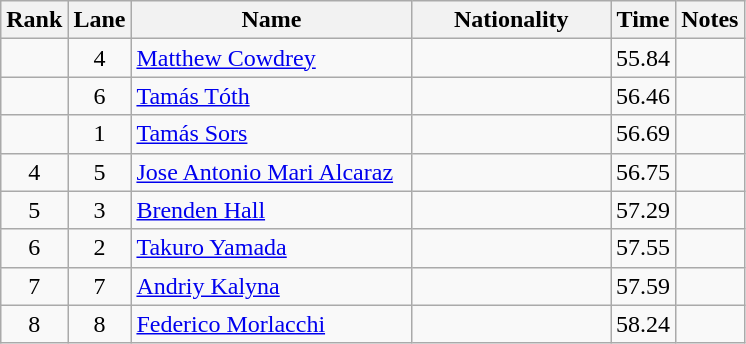<table class="wikitable sortable" style="text-align:center">
<tr>
<th>Rank</th>
<th>Lane</th>
<th style="width:180px">Name</th>
<th style="width:125px">Nationality</th>
<th>Time</th>
<th>Notes</th>
</tr>
<tr>
<td></td>
<td>4</td>
<td style="text-align:left;"><a href='#'>Matthew Cowdrey</a></td>
<td style="text-align:left;"></td>
<td>55.84</td>
<td></td>
</tr>
<tr>
<td></td>
<td>6</td>
<td style="text-align:left;"><a href='#'>Tamás Tóth</a></td>
<td style="text-align:left;"></td>
<td>56.46</td>
<td></td>
</tr>
<tr>
<td></td>
<td>1</td>
<td style="text-align:left;"><a href='#'>Tamás Sors</a></td>
<td style="text-align:left;"></td>
<td>56.69</td>
<td></td>
</tr>
<tr>
<td>4</td>
<td>5</td>
<td style="text-align:left;"><a href='#'>Jose Antonio Mari Alcaraz</a></td>
<td style="text-align:left;"></td>
<td>56.75</td>
<td></td>
</tr>
<tr>
<td>5</td>
<td>3</td>
<td style="text-align:left;"><a href='#'>Brenden Hall</a></td>
<td style="text-align:left;"></td>
<td>57.29</td>
<td></td>
</tr>
<tr>
<td>6</td>
<td>2</td>
<td style="text-align:left;"><a href='#'>Takuro Yamada</a></td>
<td style="text-align:left;"></td>
<td>57.55</td>
<td></td>
</tr>
<tr>
<td>7</td>
<td>7</td>
<td style="text-align:left;"><a href='#'>Andriy Kalyna</a></td>
<td style="text-align:left;"></td>
<td>57.59</td>
<td></td>
</tr>
<tr>
<td>8</td>
<td>8</td>
<td style="text-align:left;"><a href='#'>Federico Morlacchi</a></td>
<td style="text-align:left;"></td>
<td>58.24</td>
<td></td>
</tr>
</table>
